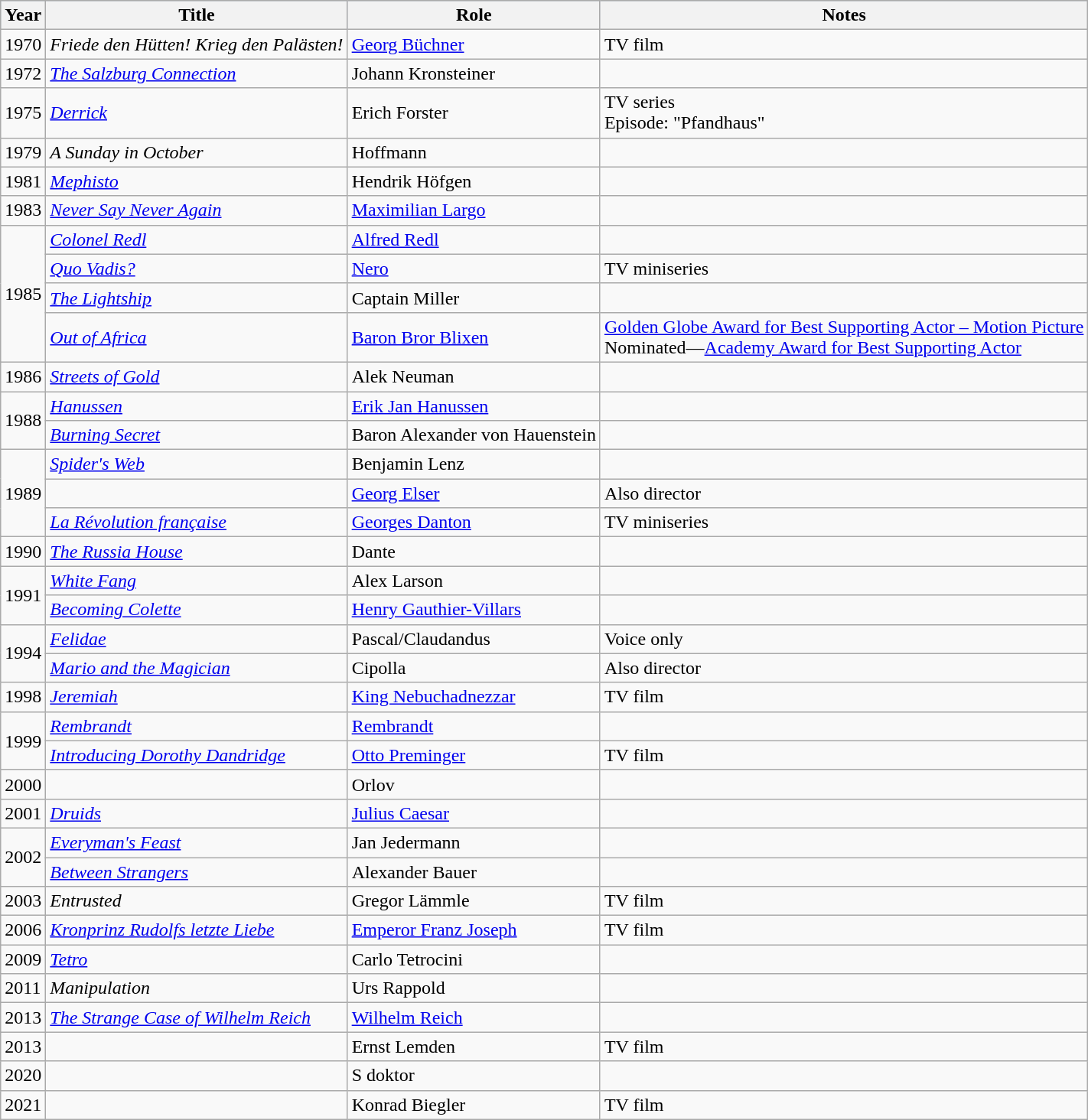<table class="wikitable">
<tr style="background:#B0C4DE;">
<th>Year</th>
<th>Title</th>
<th>Role</th>
<th>Notes</th>
</tr>
<tr>
<td>1970</td>
<td><em>Friede den Hütten! Krieg den Palästen!</em></td>
<td><a href='#'>Georg Büchner</a></td>
<td>TV film</td>
</tr>
<tr>
<td>1972</td>
<td><em><a href='#'>The Salzburg Connection</a></em></td>
<td>Johann Kronsteiner</td>
<td></td>
</tr>
<tr>
<td>1975</td>
<td><em> <a href='#'>Derrick</a></em></td>
<td>Erich Forster</td>
<td>TV series<br>Episode: "Pfandhaus"</td>
</tr>
<tr>
<td>1979</td>
<td><em>A Sunday in October</em></td>
<td>Hoffmann</td>
<td></td>
</tr>
<tr>
<td>1981</td>
<td><em><a href='#'>Mephisto</a></em></td>
<td>Hendrik Höfgen</td>
<td></td>
</tr>
<tr>
<td>1983</td>
<td><em><a href='#'>Never Say Never Again</a></em></td>
<td><a href='#'>Maximilian Largo</a></td>
<td></td>
</tr>
<tr>
<td rowspan=4>1985</td>
<td><em><a href='#'>Colonel Redl</a></em></td>
<td><a href='#'>Alfred Redl</a></td>
<td></td>
</tr>
<tr>
<td><em><a href='#'>Quo Vadis?</a></em></td>
<td><a href='#'>Nero</a></td>
<td>TV miniseries</td>
</tr>
<tr>
<td><em><a href='#'>The Lightship</a></em></td>
<td>Captain Miller</td>
<td></td>
</tr>
<tr>
<td><em><a href='#'>Out of Africa</a></em></td>
<td><a href='#'>Baron Bror Blixen</a></td>
<td><a href='#'>Golden Globe Award for Best Supporting Actor – Motion Picture</a><br>Nominated—<a href='#'>Academy Award for Best Supporting Actor</a></td>
</tr>
<tr>
<td>1986</td>
<td><em><a href='#'>Streets of Gold</a></em></td>
<td>Alek Neuman</td>
<td></td>
</tr>
<tr>
<td rowspan=2>1988</td>
<td><em><a href='#'>Hanussen</a></em></td>
<td><a href='#'>Erik Jan Hanussen</a></td>
<td></td>
</tr>
<tr>
<td><em><a href='#'>Burning Secret</a></em></td>
<td>Baron Alexander von Hauenstein</td>
<td></td>
</tr>
<tr>
<td rowspan=3>1989</td>
<td><em><a href='#'>Spider's Web</a></em></td>
<td>Benjamin Lenz</td>
<td></td>
</tr>
<tr>
<td><em></em></td>
<td><a href='#'>Georg Elser</a></td>
<td>Also director</td>
</tr>
<tr>
<td><em><a href='#'>La Révolution française</a></em></td>
<td><a href='#'>Georges Danton</a></td>
<td>TV miniseries</td>
</tr>
<tr>
<td>1990</td>
<td><em><a href='#'>The Russia House</a></em></td>
<td>Dante</td>
<td></td>
</tr>
<tr>
<td rowspan=2>1991</td>
<td><em><a href='#'>White Fang</a></em></td>
<td>Alex Larson</td>
<td></td>
</tr>
<tr>
<td><em><a href='#'>Becoming Colette</a></em></td>
<td><a href='#'>Henry Gauthier-Villars</a></td>
<td></td>
</tr>
<tr>
<td rowspan=2>1994</td>
<td><em><a href='#'>Felidae</a></em></td>
<td>Pascal/Claudandus</td>
<td>Voice only</td>
</tr>
<tr>
<td><em><a href='#'>Mario and the Magician</a></em></td>
<td>Cipolla</td>
<td>Also director</td>
</tr>
<tr>
<td>1998</td>
<td><em><a href='#'>Jeremiah</a></em></td>
<td><a href='#'>King Nebuchadnezzar</a></td>
<td>TV film</td>
</tr>
<tr>
<td rowspan=2>1999</td>
<td><em><a href='#'>Rembrandt</a></em></td>
<td><a href='#'>Rembrandt</a></td>
<td></td>
</tr>
<tr>
<td><em><a href='#'>Introducing Dorothy Dandridge</a></em></td>
<td><a href='#'>Otto Preminger</a></td>
<td>TV film</td>
</tr>
<tr>
<td>2000</td>
<td><em></em></td>
<td>Orlov</td>
<td></td>
</tr>
<tr>
<td>2001</td>
<td><em><a href='#'>Druids</a></em></td>
<td><a href='#'>Julius Caesar</a></td>
<td></td>
</tr>
<tr>
<td rowspan=2>2002</td>
<td><em><a href='#'>Everyman's Feast</a></em></td>
<td>Jan Jedermann</td>
<td></td>
</tr>
<tr>
<td><em><a href='#'>Between Strangers</a></em></td>
<td>Alexander Bauer</td>
<td></td>
</tr>
<tr>
<td>2003</td>
<td><em>Entrusted</em></td>
<td>Gregor Lämmle</td>
<td>TV film</td>
</tr>
<tr>
<td>2006</td>
<td><em><a href='#'>Kronprinz Rudolfs letzte Liebe</a></em></td>
<td><a href='#'>Emperor Franz Joseph</a></td>
<td>TV film</td>
</tr>
<tr>
<td>2009</td>
<td><em><a href='#'>Tetro</a></em></td>
<td>Carlo Tetrocini</td>
<td></td>
</tr>
<tr>
<td>2011</td>
<td><em>Manipulation</em></td>
<td>Urs Rappold</td>
<td></td>
</tr>
<tr>
<td>2013</td>
<td><em><a href='#'>The Strange Case of Wilhelm Reich</a></em></td>
<td><a href='#'>Wilhelm Reich</a></td>
<td></td>
</tr>
<tr>
<td>2013</td>
<td><em></em></td>
<td>Ernst Lemden</td>
<td>TV film</td>
</tr>
<tr>
<td>2020</td>
<td><em></em></td>
<td>S doktor</td>
<td></td>
</tr>
<tr>
<td>2021</td>
<td><em></em></td>
<td>Konrad Biegler</td>
<td>TV film</td>
</tr>
</table>
